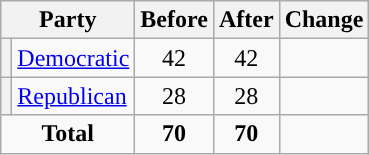<table class="wikitable" style="text-align:center;">
<tr>
<th colspan="2">Party</th>
<th>Before</th>
<th>After</th>
<th>Change</th>
</tr>
<tr>
<th style="background-color:"></th>
<td style="text-align:left;"><a href='#'>Democratic</a></td>
<td>42</td>
<td>42</td>
<td></td>
</tr>
<tr>
<th style="background-color:"></th>
<td style="text-align:left;"><a href='#'>Republican</a></td>
<td>28</td>
<td>28</td>
<td></td>
</tr>
<tr>
<td colspan="2"><strong>Total</strong></td>
<td><strong>70</strong></td>
<td><strong>70</strong></td>
<td></td>
</tr>
</table>
